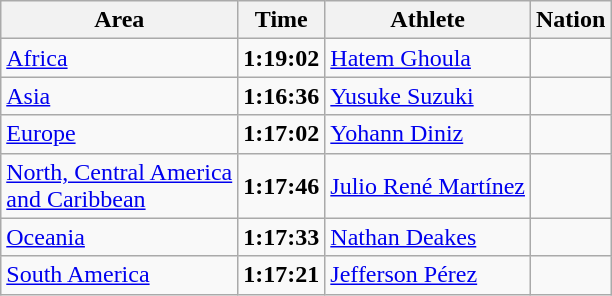<table class="wikitable">
<tr>
<th>Area</th>
<th>Time</th>
<th>Athlete</th>
<th>Nation</th>
</tr>
<tr>
<td><a href='#'>Africa</a> </td>
<td><strong>1:19:02</strong></td>
<td><a href='#'>Hatem Ghoula</a></td>
<td></td>
</tr>
<tr>
<td><a href='#'>Asia</a> </td>
<td><strong>1:16:36</strong> </td>
<td><a href='#'>Yusuke Suzuki</a></td>
<td></td>
</tr>
<tr>
<td><a href='#'>Europe</a> </td>
<td><strong>1:17:02</strong></td>
<td><a href='#'>Yohann Diniz</a></td>
<td></td>
</tr>
<tr>
<td><a href='#'>North, Central America<br> and Caribbean</a> </td>
<td><strong>1:17:46</strong></td>
<td><a href='#'>Julio René Martínez</a></td>
<td></td>
</tr>
<tr>
<td><a href='#'>Oceania</a> </td>
<td><strong>1:17:33</strong></td>
<td><a href='#'>Nathan Deakes</a></td>
<td></td>
</tr>
<tr>
<td><a href='#'>South America</a> </td>
<td><strong>1:17:21</strong></td>
<td><a href='#'>Jefferson Pérez</a></td>
<td></td>
</tr>
</table>
